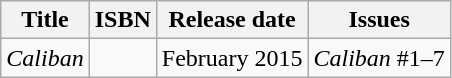<table class="wikitable">
<tr>
<th>Title</th>
<th>ISBN</th>
<th>Release date</th>
<th>Issues</th>
</tr>
<tr>
<td><em>Caliban</em></td>
<td></td>
<td>February 2015</td>
<td><em>Caliban</em> #1–7</td>
</tr>
</table>
